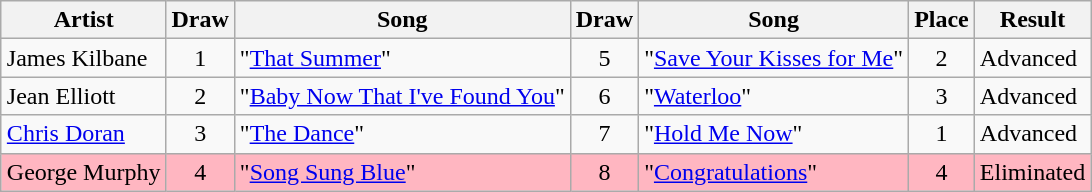<table class="sortable wikitable" style="margin: 1em auto 1em auto; text-align:center">
<tr>
<th>Artist</th>
<th>Draw</th>
<th>Song </th>
<th>Draw</th>
<th>Song </th>
<th>Place</th>
<th>Result</th>
</tr>
<tr>
<td align="left">James Kilbane</td>
<td>1</td>
<td align="left">"<a href='#'>That Summer</a>" </td>
<td>5</td>
<td align="left">"<a href='#'>Save Your Kisses for Me</a>" </td>
<td>2</td>
<td align="left">Advanced</td>
</tr>
<tr>
<td align="left">Jean Elliott</td>
<td>2</td>
<td align="left">"<a href='#'>Baby Now That I've Found You</a>" </td>
<td>6</td>
<td align="left">"<a href='#'>Waterloo</a>" </td>
<td>3</td>
<td align="left">Advanced</td>
</tr>
<tr>
<td align="left"><a href='#'>Chris Doran</a></td>
<td>3</td>
<td align="left">"<a href='#'>The Dance</a>" </td>
<td>7</td>
<td align="left">"<a href='#'>Hold Me Now</a>" </td>
<td>1</td>
<td align="left">Advanced</td>
</tr>
<tr style="background:lightpink;">
<td align="left">George Murphy</td>
<td>4</td>
<td align="left">"<a href='#'>Song Sung Blue</a>" </td>
<td>8</td>
<td align="left">"<a href='#'>Congratulations</a>" </td>
<td>4</td>
<td align="left">Eliminated</td>
</tr>
</table>
